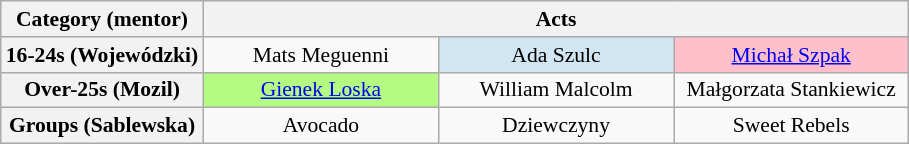<table class="wikitable" style="font-size:90%; text-align:center">
<tr>
<th>Category (mentor)</th>
<th colspan="3">Acts</th>
</tr>
<tr>
<th>16-24s (Wojewódzki)</th>
<td text-align:center; width="150px">Mats Meguenni</td>
<td text-align:center; width="150px" bgcolor="#D1E5F3">Ada Szulc</td>
<td text-align:center; width="150px" bgcolor="pink"><a href='#'>Michał Szpak</a></td>
</tr>
<tr>
<th>Over-25s (Mozil)</th>
<td text-align:center"; bgcolor="#B4FB84"><a href='#'>Gienek Loska</a></td>
<td text-align:center">William Malcolm</td>
<td text-align:center">Małgorzata Stankiewicz</td>
</tr>
<tr>
<th>Groups (Sablewska)</th>
<td text-align:center">Avocado</td>
<td text-align:center">Dziewczyny</td>
<td text-align:center">Sweet Rebels</td>
</tr>
</table>
